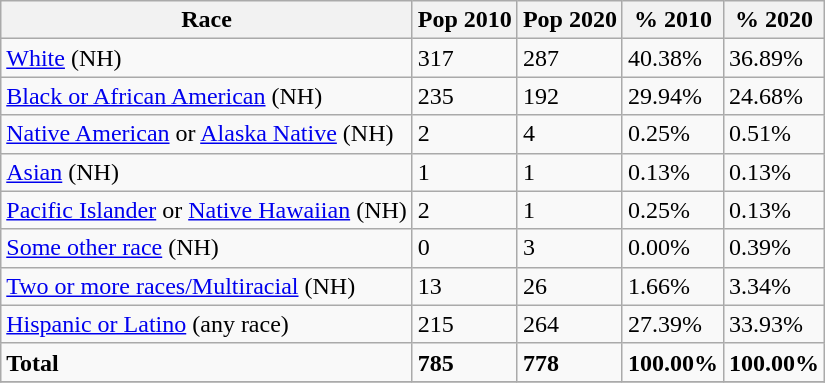<table class="wikitable">
<tr>
<th>Race</th>
<th>Pop 2010</th>
<th>Pop 2020</th>
<th>% 2010</th>
<th>% 2020</th>
</tr>
<tr>
<td><a href='#'>White</a> (NH)</td>
<td>317</td>
<td>287</td>
<td>40.38%</td>
<td>36.89%</td>
</tr>
<tr>
<td><a href='#'>Black or African American</a> (NH)</td>
<td>235</td>
<td>192</td>
<td>29.94%</td>
<td>24.68%</td>
</tr>
<tr>
<td><a href='#'>Native American</a> or <a href='#'>Alaska Native</a> (NH)</td>
<td>2</td>
<td>4</td>
<td>0.25%</td>
<td>0.51%</td>
</tr>
<tr>
<td><a href='#'>Asian</a> (NH)</td>
<td>1</td>
<td>1</td>
<td>0.13%</td>
<td>0.13%</td>
</tr>
<tr>
<td><a href='#'>Pacific Islander</a> or <a href='#'>Native Hawaiian</a> (NH)</td>
<td>2</td>
<td>1</td>
<td>0.25%</td>
<td>0.13%</td>
</tr>
<tr>
<td><a href='#'>Some other race</a> (NH)</td>
<td>0</td>
<td>3</td>
<td>0.00%</td>
<td>0.39%</td>
</tr>
<tr>
<td><a href='#'>Two or more races/Multiracial</a> (NH)</td>
<td>13</td>
<td>26</td>
<td>1.66%</td>
<td>3.34%</td>
</tr>
<tr>
<td><a href='#'>Hispanic or Latino</a> (any race)</td>
<td>215</td>
<td>264</td>
<td>27.39%</td>
<td>33.93%</td>
</tr>
<tr>
<td><strong>Total</strong></td>
<td><strong>785</strong></td>
<td><strong>778</strong></td>
<td><strong>100.00%</strong></td>
<td><strong>100.00%</strong></td>
</tr>
<tr>
</tr>
</table>
